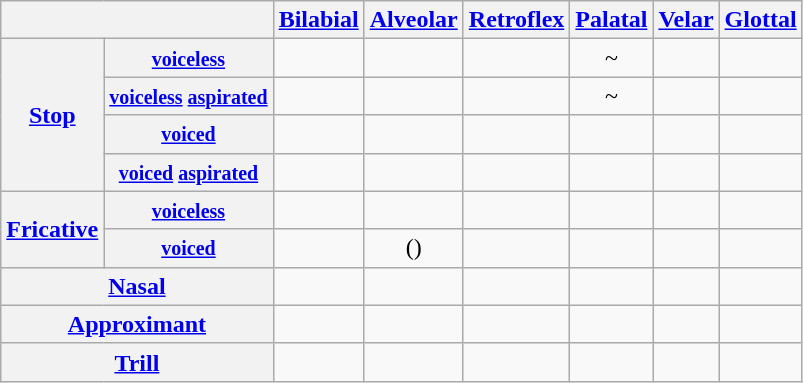<table class="wikitable" style="text-align:center">
<tr>
<th colspan="2"></th>
<th><a href='#'>Bilabial</a></th>
<th><a href='#'>Alveolar</a></th>
<th><a href='#'>Retroflex</a></th>
<th><a href='#'>Palatal</a></th>
<th><a href='#'>Velar</a></th>
<th><a href='#'>Glottal</a></th>
</tr>
<tr>
<th rowspan="4"><a href='#'>Stop</a></th>
<th><small><a href='#'>voiceless</a></small></th>
<td></td>
<td></td>
<td></td>
<td>~</td>
<td></td>
<td></td>
</tr>
<tr>
<th><small><a href='#'>voiceless</a> <a href='#'>aspirated</a></small></th>
<td></td>
<td></td>
<td></td>
<td>~</td>
<td></td>
<td></td>
</tr>
<tr>
<th><small><a href='#'>voiced</a></small></th>
<td></td>
<td></td>
<td></td>
<td></td>
<td></td>
<td></td>
</tr>
<tr>
<th><small><a href='#'>voiced</a> <a href='#'>aspirated</a></small></th>
<td></td>
<td></td>
<td></td>
<td></td>
<td></td>
<td></td>
</tr>
<tr>
<th rowspan="2"><a href='#'>Fricative</a></th>
<th><small><a href='#'>voiceless</a></small></th>
<td></td>
<td></td>
<td></td>
<td></td>
<td></td>
<td></td>
</tr>
<tr>
<th><a href='#'><small>voiced</small></a></th>
<td></td>
<td>()</td>
<td></td>
<td></td>
<td></td>
<td></td>
</tr>
<tr>
<th colspan="2"><a href='#'>Nasal</a></th>
<td></td>
<td></td>
<td></td>
<td></td>
<td></td>
<td></td>
</tr>
<tr>
<th colspan="2"><a href='#'>Approximant</a></th>
<td></td>
<td></td>
<td></td>
<td></td>
<td></td>
<td></td>
</tr>
<tr>
<th colspan="2"><a href='#'>Trill</a></th>
<td></td>
<td></td>
<td></td>
<td></td>
<td></td>
<td></td>
</tr>
</table>
